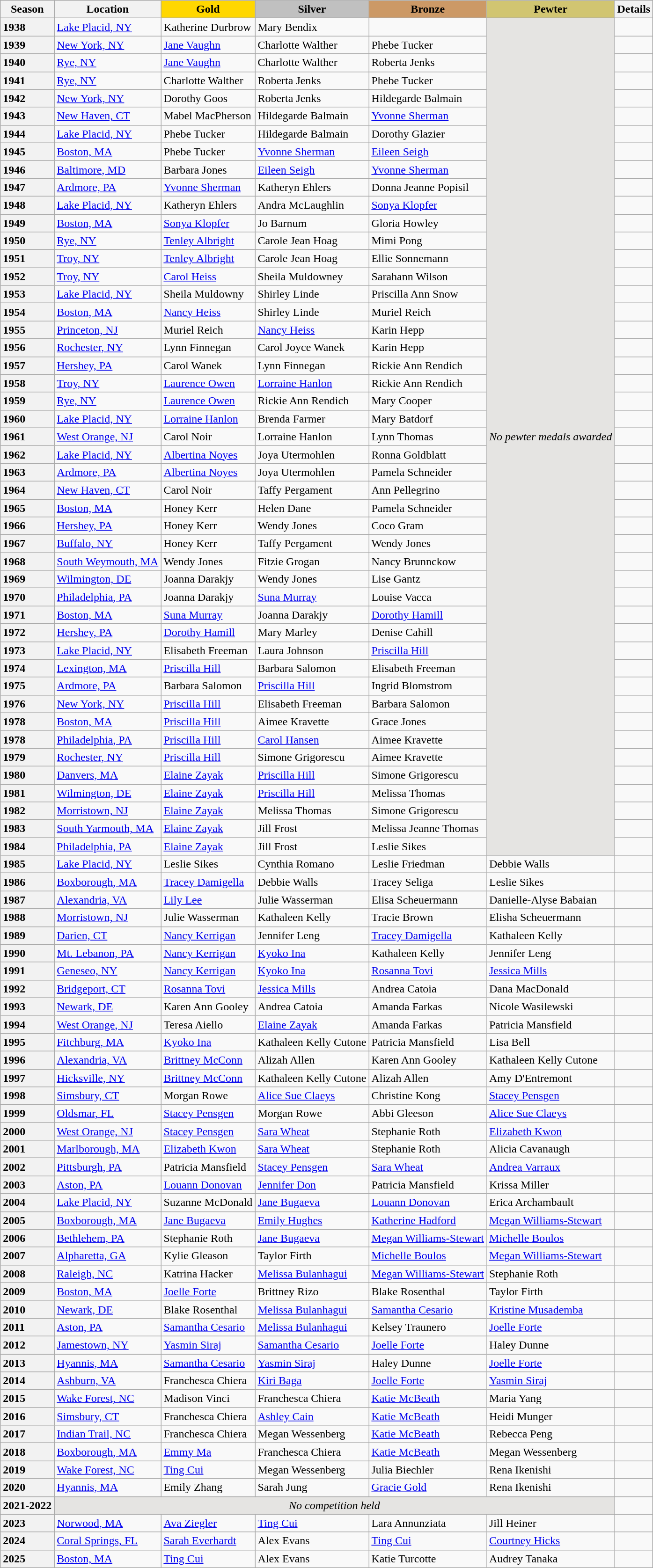<table class="wikitable">
<tr>
<th>Season</th>
<th>Location</th>
<td align=center bgcolor=gold><strong>Gold</strong></td>
<td align=center bgcolor=silver><strong>Silver</strong></td>
<td align=center bgcolor=cc9966><strong>Bronze</strong></td>
<td align=center bgcolor=d1c571><strong>Pewter</strong></td>
<th>Details</th>
</tr>
<tr>
<th scope="row" style="text-align:left">1938</th>
<td><a href='#'>Lake Placid, NY</a></td>
<td>Katherine Durbrow</td>
<td>Mary Bendix</td>
<td></td>
<td rowspan="47" align="center" bgcolor="e5e4e2"><em>No pewter medals awarded</em></td>
<td></td>
</tr>
<tr>
<th scope="row" style="text-align:left">1939</th>
<td><a href='#'>New York, NY</a></td>
<td><a href='#'>Jane Vaughn</a></td>
<td>Charlotte Walther</td>
<td>Phebe Tucker</td>
<td></td>
</tr>
<tr>
<th scope="row" style="text-align:left">1940</th>
<td><a href='#'>Rye, NY</a></td>
<td><a href='#'>Jane Vaughn</a></td>
<td>Charlotte Walther</td>
<td>Roberta Jenks</td>
<td></td>
</tr>
<tr>
<th scope="row" style="text-align:left">1941</th>
<td><a href='#'>Rye, NY</a></td>
<td>Charlotte Walther</td>
<td>Roberta Jenks</td>
<td>Phebe Tucker</td>
<td></td>
</tr>
<tr>
<th scope="row" style="text-align:left">1942</th>
<td><a href='#'>New York, NY</a></td>
<td>Dorothy Goos</td>
<td>Roberta Jenks</td>
<td>Hildegarde Balmain</td>
<td></td>
</tr>
<tr>
<th scope="row" style="text-align:left">1943</th>
<td><a href='#'>New Haven, CT</a></td>
<td>Mabel MacPherson</td>
<td>Hildegarde Balmain</td>
<td><a href='#'>Yvonne Sherman</a></td>
<td></td>
</tr>
<tr>
<th scope="row" style="text-align:left">1944</th>
<td><a href='#'>Lake Placid, NY</a></td>
<td>Phebe Tucker</td>
<td>Hildegarde Balmain</td>
<td>Dorothy Glazier</td>
<td></td>
</tr>
<tr>
<th scope="row" style="text-align:left">1945</th>
<td><a href='#'>Boston, MA</a></td>
<td>Phebe Tucker</td>
<td><a href='#'>Yvonne Sherman</a></td>
<td><a href='#'>Eileen Seigh</a></td>
<td></td>
</tr>
<tr>
<th scope="row" style="text-align:left">1946</th>
<td><a href='#'>Baltimore, MD</a></td>
<td>Barbara Jones</td>
<td><a href='#'>Eileen Seigh</a></td>
<td><a href='#'>Yvonne Sherman</a></td>
<td></td>
</tr>
<tr>
<th scope="row" style="text-align:left">1947</th>
<td><a href='#'>Ardmore, PA</a></td>
<td><a href='#'>Yvonne Sherman</a></td>
<td>Katheryn Ehlers</td>
<td>Donna Jeanne Popisil</td>
<td></td>
</tr>
<tr>
<th scope="row" style="text-align:left">1948</th>
<td><a href='#'>Lake Placid, NY</a></td>
<td>Katheryn Ehlers</td>
<td>Andra McLaughlin</td>
<td><a href='#'>Sonya Klopfer</a></td>
<td></td>
</tr>
<tr>
<th scope="row" style="text-align:left">1949</th>
<td><a href='#'>Boston, MA</a></td>
<td><a href='#'>Sonya Klopfer</a></td>
<td>Jo Barnum</td>
<td>Gloria Howley</td>
<td></td>
</tr>
<tr>
<th scope="row" style="text-align:left">1950</th>
<td><a href='#'>Rye, NY</a></td>
<td><a href='#'>Tenley Albright</a></td>
<td>Carole Jean Hoag</td>
<td>Mimi Pong</td>
<td></td>
</tr>
<tr>
<th scope="row" style="text-align:left">1951</th>
<td><a href='#'>Troy, NY</a></td>
<td><a href='#'>Tenley Albright</a></td>
<td>Carole Jean Hoag</td>
<td>Ellie Sonnemann</td>
<td></td>
</tr>
<tr>
<th scope="row" style="text-align:left">1952</th>
<td><a href='#'>Troy, NY</a></td>
<td><a href='#'>Carol Heiss</a></td>
<td>Sheila Muldowney</td>
<td>Sarahann Wilson</td>
<td></td>
</tr>
<tr>
<th scope="row" style="text-align:left">1953</th>
<td><a href='#'>Lake Placid, NY</a></td>
<td>Sheila Muldowny</td>
<td>Shirley Linde</td>
<td>Priscilla Ann Snow</td>
<td></td>
</tr>
<tr>
<th scope="row" style="text-align:left">1954</th>
<td><a href='#'>Boston, MA</a></td>
<td><a href='#'>Nancy Heiss</a></td>
<td>Shirley Linde</td>
<td>Muriel Reich</td>
<td></td>
</tr>
<tr>
<th scope="row" style="text-align:left">1955</th>
<td><a href='#'>Princeton, NJ</a></td>
<td>Muriel Reich</td>
<td><a href='#'>Nancy Heiss</a></td>
<td>Karin Hepp</td>
<td></td>
</tr>
<tr>
<th scope="row" style="text-align:left">1956</th>
<td><a href='#'>Rochester, NY</a></td>
<td>Lynn Finnegan</td>
<td>Carol Joyce Wanek</td>
<td>Karin Hepp</td>
<td></td>
</tr>
<tr>
<th scope="row" style="text-align:left">1957</th>
<td><a href='#'>Hershey, PA</a></td>
<td>Carol Wanek</td>
<td>Lynn Finnegan</td>
<td>Rickie Ann Rendich</td>
<td></td>
</tr>
<tr>
<th scope="row" style="text-align:left">1958</th>
<td><a href='#'>Troy, NY</a></td>
<td><a href='#'>Laurence Owen</a></td>
<td><a href='#'>Lorraine Hanlon</a></td>
<td>Rickie Ann Rendich</td>
<td></td>
</tr>
<tr>
<th scope="row" style="text-align:left">1959</th>
<td><a href='#'>Rye, NY</a></td>
<td><a href='#'>Laurence Owen</a></td>
<td>Rickie Ann Rendich</td>
<td>Mary Cooper</td>
<td></td>
</tr>
<tr>
<th scope="row" style="text-align:left">1960</th>
<td><a href='#'>Lake Placid, NY</a></td>
<td><a href='#'>Lorraine Hanlon</a></td>
<td>Brenda Farmer</td>
<td>Mary Batdorf</td>
<td></td>
</tr>
<tr>
<th scope="row" style="text-align:left">1961</th>
<td><a href='#'>West Orange, NJ</a></td>
<td>Carol Noir</td>
<td>Lorraine Hanlon</td>
<td>Lynn Thomas</td>
<td></td>
</tr>
<tr>
<th scope="row" style="text-align:left">1962</th>
<td><a href='#'>Lake Placid, NY</a></td>
<td><a href='#'>Albertina Noyes</a></td>
<td>Joya Utermohlen</td>
<td>Ronna Goldblatt</td>
<td></td>
</tr>
<tr>
<th scope="row" style="text-align:left">1963</th>
<td><a href='#'>Ardmore, PA</a></td>
<td><a href='#'>Albertina Noyes</a></td>
<td>Joya Utermohlen</td>
<td>Pamela Schneider</td>
<td></td>
</tr>
<tr>
<th scope="row" style="text-align:left">1964</th>
<td><a href='#'>New Haven, CT</a></td>
<td>Carol Noir</td>
<td>Taffy Pergament</td>
<td>Ann Pellegrino</td>
<td></td>
</tr>
<tr>
<th scope="row" style="text-align:left">1965</th>
<td><a href='#'>Boston, MA</a></td>
<td>Honey Kerr</td>
<td>Helen Dane</td>
<td>Pamela Schneider</td>
<td></td>
</tr>
<tr>
<th scope="row" style="text-align:left">1966</th>
<td><a href='#'>Hershey, PA</a></td>
<td>Honey Kerr</td>
<td>Wendy Jones</td>
<td>Coco Gram</td>
<td></td>
</tr>
<tr>
<th scope="row" style="text-align:left">1967</th>
<td><a href='#'>Buffalo, NY</a></td>
<td>Honey Kerr</td>
<td>Taffy Pergament</td>
<td>Wendy Jones</td>
<td></td>
</tr>
<tr>
<th scope="row" style="text-align:left">1968</th>
<td><a href='#'>South Weymouth, MA</a></td>
<td>Wendy Jones</td>
<td>Fitzie Grogan</td>
<td>Nancy Brunnckow</td>
<td></td>
</tr>
<tr>
<th scope="row" style="text-align:left">1969</th>
<td><a href='#'>Wilmington, DE</a></td>
<td>Joanna Darakjy</td>
<td>Wendy Jones</td>
<td>Lise Gantz</td>
<td></td>
</tr>
<tr>
<th scope="row" style="text-align:left">1970</th>
<td><a href='#'>Philadelphia, PA</a></td>
<td>Joanna Darakjy</td>
<td><a href='#'>Suna Murray</a></td>
<td>Louise Vacca</td>
<td></td>
</tr>
<tr>
<th scope="row" style="text-align:left">1971</th>
<td><a href='#'>Boston, MA</a></td>
<td><a href='#'>Suna Murray</a></td>
<td>Joanna Darakjy</td>
<td><a href='#'>Dorothy Hamill</a></td>
<td></td>
</tr>
<tr>
<th scope="row" style="text-align:left">1972</th>
<td><a href='#'>Hershey, PA</a></td>
<td><a href='#'>Dorothy Hamill</a></td>
<td>Mary Marley</td>
<td>Denise Cahill</td>
<td></td>
</tr>
<tr>
<th scope="row" style="text-align:left">1973</th>
<td><a href='#'>Lake Placid, NY</a></td>
<td>Elisabeth Freeman</td>
<td>Laura Johnson</td>
<td><a href='#'>Priscilla Hill</a></td>
<td></td>
</tr>
<tr>
<th scope="row" style="text-align:left">1974</th>
<td><a href='#'>Lexington, MA</a></td>
<td><a href='#'>Priscilla Hill</a></td>
<td>Barbara Salomon</td>
<td>Elisabeth Freeman</td>
<td></td>
</tr>
<tr>
<th scope="row" style="text-align:left">1975</th>
<td><a href='#'>Ardmore, PA</a></td>
<td>Barbara Salomon</td>
<td><a href='#'>Priscilla Hill</a></td>
<td>Ingrid Blomstrom</td>
<td></td>
</tr>
<tr>
<th scope="row" style="text-align:left">1976</th>
<td><a href='#'>New York, NY</a></td>
<td><a href='#'>Priscilla Hill</a></td>
<td>Elisabeth Freeman</td>
<td>Barbara Salomon</td>
<td></td>
</tr>
<tr>
<th scope="row" style="text-align:left">1978</th>
<td><a href='#'>Boston, MA</a></td>
<td><a href='#'>Priscilla Hill</a></td>
<td>Aimee Kravette</td>
<td>Grace Jones</td>
<td></td>
</tr>
<tr>
<th scope="row" style="text-align:left">1978</th>
<td><a href='#'>Philadelphia, PA</a></td>
<td><a href='#'>Priscilla Hill</a></td>
<td><a href='#'>Carol Hansen</a></td>
<td>Aimee Kravette</td>
<td></td>
</tr>
<tr>
<th scope="row" style="text-align:left">1979</th>
<td><a href='#'>Rochester, NY</a></td>
<td><a href='#'>Priscilla Hill</a></td>
<td>Simone Grigorescu</td>
<td>Aimee Kravette</td>
<td></td>
</tr>
<tr>
<th scope="row" style="text-align:left">1980</th>
<td><a href='#'>Danvers, MA</a></td>
<td><a href='#'>Elaine Zayak</a></td>
<td><a href='#'>Priscilla Hill</a></td>
<td>Simone Grigorescu</td>
<td></td>
</tr>
<tr>
<th scope="row" style="text-align:left">1981</th>
<td><a href='#'>Wilmington, DE</a></td>
<td><a href='#'>Elaine Zayak</a></td>
<td><a href='#'>Priscilla Hill</a></td>
<td>Melissa Thomas</td>
<td></td>
</tr>
<tr>
<th scope="row" style="text-align:left">1982</th>
<td><a href='#'>Morristown, NJ</a></td>
<td><a href='#'>Elaine Zayak</a></td>
<td>Melissa Thomas</td>
<td>Simone Grigorescu</td>
<td></td>
</tr>
<tr>
<th scope="row" style="text-align:left">1983</th>
<td><a href='#'>South Yarmouth, MA</a></td>
<td><a href='#'>Elaine Zayak</a></td>
<td>Jill Frost</td>
<td>Melissa Jeanne Thomas</td>
<td></td>
</tr>
<tr>
<th scope="row" style="text-align:left">1984</th>
<td><a href='#'>Philadelphia, PA</a></td>
<td><a href='#'>Elaine Zayak</a></td>
<td>Jill Frost</td>
<td>Leslie Sikes</td>
<td></td>
</tr>
<tr>
<th scope="row" style="text-align:left">1985</th>
<td><a href='#'>Lake Placid, NY</a></td>
<td>Leslie Sikes</td>
<td>Cynthia Romano</td>
<td>Leslie Friedman</td>
<td>Debbie Walls</td>
<td></td>
</tr>
<tr>
<th scope="row" style="text-align:left">1986</th>
<td><a href='#'>Boxborough, MA</a></td>
<td><a href='#'>Tracey Damigella</a></td>
<td>Debbie Walls</td>
<td>Tracey Seliga</td>
<td>Leslie Sikes</td>
<td></td>
</tr>
<tr>
<th scope="row" style="text-align:left">1987</th>
<td><a href='#'>Alexandria, VA</a></td>
<td><a href='#'>Lily Lee</a></td>
<td>Julie Wasserman</td>
<td>Elisa Scheuermann</td>
<td>Danielle-Alyse Babaian</td>
<td></td>
</tr>
<tr>
<th scope="row" style="text-align:left">1988</th>
<td><a href='#'>Morristown, NJ</a></td>
<td>Julie Wasserman</td>
<td>Kathaleen Kelly</td>
<td>Tracie Brown</td>
<td>Elisha Scheuermann</td>
<td></td>
</tr>
<tr>
<th scope="row" style="text-align:left">1989</th>
<td><a href='#'>Darien, CT</a></td>
<td><a href='#'>Nancy Kerrigan</a></td>
<td>Jennifer Leng</td>
<td><a href='#'>Tracey Damigella</a></td>
<td>Kathaleen Kelly</td>
<td></td>
</tr>
<tr>
<th scope="row" style="text-align:left">1990</th>
<td><a href='#'>Mt. Lebanon, PA</a></td>
<td><a href='#'>Nancy Kerrigan</a></td>
<td><a href='#'>Kyoko Ina</a></td>
<td>Kathaleen Kelly</td>
<td>Jennifer Leng</td>
<td></td>
</tr>
<tr>
<th scope="row" style="text-align:left">1991</th>
<td><a href='#'>Geneseo, NY</a></td>
<td><a href='#'>Nancy Kerrigan</a></td>
<td><a href='#'>Kyoko Ina</a></td>
<td><a href='#'>Rosanna Tovi</a></td>
<td><a href='#'>Jessica Mills</a></td>
<td></td>
</tr>
<tr>
<th scope="row" style="text-align:left">1992</th>
<td><a href='#'>Bridgeport, CT</a></td>
<td><a href='#'>Rosanna Tovi</a></td>
<td><a href='#'>Jessica Mills</a></td>
<td>Andrea Catoia</td>
<td>Dana MacDonald</td>
<td></td>
</tr>
<tr>
<th scope="row" style="text-align:left">1993</th>
<td><a href='#'>Newark, DE</a></td>
<td>Karen Ann Gooley</td>
<td>Andrea Catoia</td>
<td>Amanda Farkas</td>
<td>Nicole Wasilewski</td>
<td></td>
</tr>
<tr>
<th scope="row" style="text-align:left">1994</th>
<td><a href='#'>West Orange, NJ</a></td>
<td>Teresa Aiello</td>
<td><a href='#'>Elaine Zayak</a></td>
<td>Amanda Farkas</td>
<td>Patricia Mansfield</td>
<td></td>
</tr>
<tr>
<th scope="row" style="text-align:left">1995</th>
<td><a href='#'>Fitchburg, MA</a></td>
<td><a href='#'>Kyoko Ina</a></td>
<td>Kathaleen Kelly Cutone</td>
<td>Patricia Mansfield</td>
<td>Lisa Bell</td>
<td></td>
</tr>
<tr>
<th scope="row" style="text-align:left">1996</th>
<td><a href='#'>Alexandria, VA</a></td>
<td><a href='#'>Brittney McConn</a></td>
<td>Alizah Allen</td>
<td>Karen Ann Gooley</td>
<td>Kathaleen Kelly Cutone</td>
<td></td>
</tr>
<tr>
<th scope="row" style="text-align:left">1997</th>
<td><a href='#'>Hicksville, NY</a></td>
<td><a href='#'>Brittney McConn</a></td>
<td>Kathaleen Kelly Cutone</td>
<td>Alizah Allen</td>
<td>Amy D'Entremont</td>
<td></td>
</tr>
<tr>
<th scope="row" style="text-align:left">1998</th>
<td><a href='#'>Simsbury, CT</a></td>
<td>Morgan Rowe</td>
<td><a href='#'>Alice Sue Claeys</a></td>
<td>Christine Kong</td>
<td><a href='#'>Stacey Pensgen</a></td>
<td></td>
</tr>
<tr>
<th scope="row" style="text-align:left">1999</th>
<td><a href='#'>Oldsmar, FL</a></td>
<td><a href='#'>Stacey Pensgen</a></td>
<td>Morgan Rowe</td>
<td>Abbi Gleeson</td>
<td><a href='#'>Alice Sue Claeys</a></td>
<td></td>
</tr>
<tr>
<th scope="row" style="text-align:left">2000</th>
<td><a href='#'>West Orange, NJ</a></td>
<td><a href='#'>Stacey Pensgen</a></td>
<td><a href='#'>Sara Wheat</a></td>
<td>Stephanie Roth</td>
<td><a href='#'>Elizabeth Kwon</a></td>
<td></td>
</tr>
<tr>
<th scope="row" style="text-align:left">2001</th>
<td><a href='#'>Marlborough, MA</a></td>
<td><a href='#'>Elizabeth Kwon</a></td>
<td><a href='#'>Sara Wheat</a></td>
<td>Stephanie Roth</td>
<td>Alicia Cavanaugh</td>
<td></td>
</tr>
<tr>
<th scope="row" style="text-align:left">2002</th>
<td><a href='#'>Pittsburgh, PA</a></td>
<td>Patricia Mansfield</td>
<td><a href='#'>Stacey Pensgen</a></td>
<td><a href='#'>Sara Wheat</a></td>
<td><a href='#'>Andrea Varraux</a></td>
<td></td>
</tr>
<tr>
<th scope="row" style="text-align:left">2003</th>
<td><a href='#'>Aston, PA</a></td>
<td><a href='#'>Louann Donovan</a></td>
<td><a href='#'>Jennifer Don</a></td>
<td>Patricia Mansfield</td>
<td>Krissa Miller</td>
<td></td>
</tr>
<tr>
<th scope="row" style="text-align:left">2004</th>
<td><a href='#'>Lake Placid, NY</a></td>
<td>Suzanne McDonald</td>
<td><a href='#'>Jane Bugaeva</a></td>
<td><a href='#'>Louann Donovan</a></td>
<td>Erica Archambault</td>
<td></td>
</tr>
<tr>
<th scope="row" style="text-align:left">2005</th>
<td><a href='#'>Boxborough, MA</a></td>
<td><a href='#'>Jane Bugaeva</a></td>
<td><a href='#'>Emily Hughes</a></td>
<td><a href='#'>Katherine Hadford</a></td>
<td><a href='#'>Megan Williams-Stewart</a></td>
<td></td>
</tr>
<tr>
<th scope="row" style="text-align:left">2006</th>
<td><a href='#'>Bethlehem, PA</a></td>
<td>Stephanie Roth</td>
<td><a href='#'>Jane Bugaeva</a></td>
<td><a href='#'>Megan Williams-Stewart</a></td>
<td><a href='#'>Michelle Boulos</a></td>
<td></td>
</tr>
<tr>
<th scope="row" style="text-align:left">2007</th>
<td><a href='#'>Alpharetta, GA</a></td>
<td>Kylie Gleason</td>
<td>Taylor Firth</td>
<td><a href='#'>Michelle Boulos</a></td>
<td><a href='#'>Megan Williams-Stewart</a></td>
<td></td>
</tr>
<tr>
<th scope="row" style="text-align:left">2008</th>
<td><a href='#'>Raleigh, NC</a></td>
<td>Katrina Hacker</td>
<td><a href='#'>Melissa Bulanhagui</a></td>
<td><a href='#'>Megan Williams-Stewart</a></td>
<td>Stephanie Roth</td>
<td></td>
</tr>
<tr>
<th scope="row" style="text-align:left">2009</th>
<td><a href='#'>Boston, MA</a></td>
<td><a href='#'>Joelle Forte</a></td>
<td>Brittney Rizo</td>
<td>Blake Rosenthal</td>
<td>Taylor Firth</td>
<td></td>
</tr>
<tr>
<th scope="row" style="text-align:left">2010</th>
<td><a href='#'>Newark, DE</a></td>
<td>Blake Rosenthal</td>
<td><a href='#'>Melissa Bulanhagui</a></td>
<td><a href='#'>Samantha Cesario</a></td>
<td><a href='#'>Kristine Musademba</a></td>
<td></td>
</tr>
<tr>
<th scope="row" style="text-align:left">2011</th>
<td><a href='#'>Aston, PA</a></td>
<td><a href='#'>Samantha Cesario</a></td>
<td><a href='#'>Melissa Bulanhagui</a></td>
<td>Kelsey Traunero</td>
<td><a href='#'>Joelle Forte</a></td>
<td></td>
</tr>
<tr>
<th scope="row" style="text-align:left">2012</th>
<td><a href='#'>Jamestown, NY</a></td>
<td><a href='#'>Yasmin Siraj</a></td>
<td><a href='#'>Samantha Cesario</a></td>
<td><a href='#'>Joelle Forte</a></td>
<td>Haley Dunne</td>
<td></td>
</tr>
<tr>
<th scope="row" style="text-align:left">2013</th>
<td><a href='#'>Hyannis, MA</a></td>
<td><a href='#'>Samantha Cesario</a></td>
<td><a href='#'>Yasmin Siraj</a></td>
<td>Haley Dunne</td>
<td><a href='#'>Joelle Forte</a></td>
<td></td>
</tr>
<tr>
<th scope="row" style="text-align:left">2014</th>
<td><a href='#'>Ashburn, VA</a></td>
<td>Franchesca Chiera</td>
<td><a href='#'>Kiri Baga</a></td>
<td><a href='#'>Joelle Forte</a></td>
<td><a href='#'>Yasmin Siraj</a></td>
<td></td>
</tr>
<tr>
<th scope="row" style="text-align:left">2015</th>
<td><a href='#'>Wake Forest, NC</a></td>
<td>Madison Vinci</td>
<td>Franchesca Chiera</td>
<td><a href='#'>Katie McBeath</a></td>
<td>Maria Yang</td>
<td></td>
</tr>
<tr>
<th scope="row" style="text-align:left">2016</th>
<td><a href='#'>Simsbury, CT</a></td>
<td>Franchesca Chiera</td>
<td><a href='#'>Ashley Cain</a></td>
<td><a href='#'>Katie McBeath</a></td>
<td>Heidi Munger</td>
<td></td>
</tr>
<tr>
<th scope="row" style="text-align:left">2017</th>
<td><a href='#'>Indian Trail, NC</a></td>
<td>Franchesca Chiera</td>
<td>Megan Wessenberg</td>
<td><a href='#'>Katie McBeath</a></td>
<td>Rebecca Peng</td>
<td></td>
</tr>
<tr>
<th scope="row" style="text-align:left">2018</th>
<td><a href='#'>Boxborough, MA</a></td>
<td><a href='#'>Emmy Ma</a></td>
<td>Franchesca Chiera</td>
<td><a href='#'>Katie McBeath</a></td>
<td>Megan Wessenberg</td>
<td></td>
</tr>
<tr>
<th scope="row" style="text-align:left">2019</th>
<td><a href='#'>Wake Forest, NC</a></td>
<td><a href='#'>Ting Cui</a></td>
<td>Megan Wessenberg</td>
<td>Julia Biechler</td>
<td>Rena Ikenishi</td>
<td></td>
</tr>
<tr>
<th scope="row" style="text-align:left">2020</th>
<td><a href='#'>Hyannis, MA</a></td>
<td>Emily Zhang</td>
<td>Sarah Jung</td>
<td><a href='#'>Gracie Gold</a></td>
<td>Rena Ikenishi</td>
<td></td>
</tr>
<tr>
<th scope="row" style="text-align:left">2021-2022</th>
<td colspan="5" align=center bgcolor="e5e4e2"><em>No competition held</em></td>
<td></td>
</tr>
<tr>
<th scope="row" style="text-align:left">2023</th>
<td><a href='#'>Norwood, MA</a></td>
<td><a href='#'>Ava Ziegler</a></td>
<td><a href='#'>Ting Cui</a></td>
<td>Lara Annunziata</td>
<td>Jill Heiner</td>
<td></td>
</tr>
<tr>
<th scope="row" style="text-align:left">2024</th>
<td><a href='#'>Coral Springs, FL</a></td>
<td><a href='#'>Sarah Everhardt</a></td>
<td>Alex Evans</td>
<td><a href='#'>Ting Cui</a></td>
<td><a href='#'>Courtney Hicks</a></td>
<td></td>
</tr>
<tr>
<th scope="row" style="text-align:left">2025</th>
<td><a href='#'>Boston, MA</a></td>
<td><a href='#'>Ting Cui</a></td>
<td>Alex Evans</td>
<td>Katie Turcotte</td>
<td>Audrey Tanaka</td>
<td></td>
</tr>
</table>
